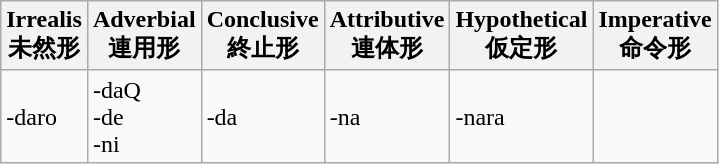<table class="wikitable">
<tr>
<th>Irrealis<br>未然形</th>
<th>Adverbial<br>連用形</th>
<th>Conclusive<br>終止形</th>
<th>Attributive<br>連体形</th>
<th>Hypothetical<br>仮定形</th>
<th>Imperative<br>命令形</th>
</tr>
<tr>
<td>-daro</td>
<td>-daQ<br>-de<br>-ni</td>
<td>-da</td>
<td>-na</td>
<td>-nara</td>
<td> </td>
</tr>
</table>
